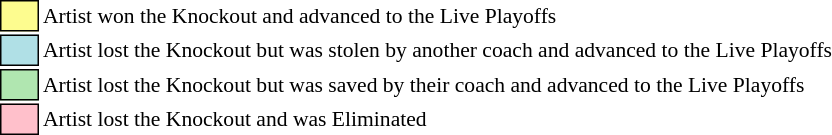<table class="toccolours" style="font-size: 90%; white-space: nowrap;">
<tr>
<td style="background:#fdfc8f; border:1px solid black;">      </td>
<td>Artist won the Knockout and advanced to the Live Playoffs</td>
</tr>
<tr>
<td style="background:#b0e0e6; border:1px solid black;">      </td>
<td>Artist lost the Knockout but was stolen by another coach and advanced to the Live Playoffs</td>
</tr>
<tr>
<td style="background:#b0e6b0; border:1px solid black;">      </td>
<td>Artist lost the Knockout but was saved by their coach and advanced to the Live Playoffs</td>
</tr>
<tr>
<td style="background:pink; border:1px solid black;">      </td>
<td>Artist lost the Knockout and was Eliminated</td>
</tr>
<tr>
</tr>
</table>
